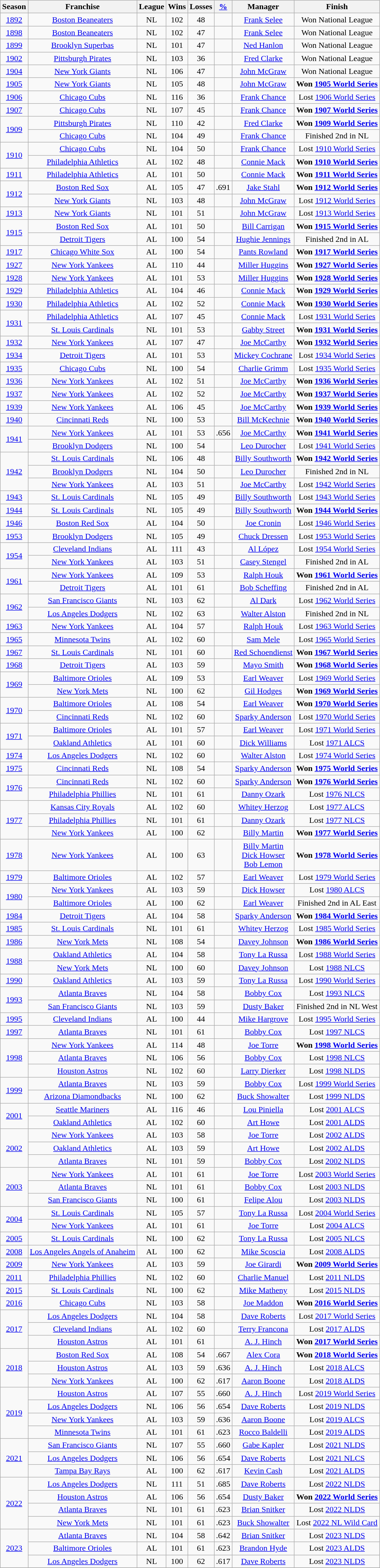<table class = "sortable wikitable"  style = "text-align:center">
<tr>
<th>Season</th>
<th>Franchise</th>
<th>League</th>
<th>Wins</th>
<th>Losses</th>
<th><a href='#'>%</a></th>
<th>Manager</th>
<th>Finish</th>
</tr>
<tr>
<td><a href='#'>1892</a></td>
<td><a href='#'>Boston Beaneaters</a></td>
<td>NL</td>
<td>102</td>
<td>48</td>
<td></td>
<td><a href='#'>Frank Selee</a></td>
<td>Won National League</td>
</tr>
<tr>
<td><a href='#'>1898</a></td>
<td><a href='#'>Boston Beaneaters</a></td>
<td>NL</td>
<td>102</td>
<td>47</td>
<td></td>
<td><a href='#'>Frank Selee</a> </td>
<td>Won National League</td>
</tr>
<tr>
<td><a href='#'>1899</a></td>
<td><a href='#'>Brooklyn Superbas</a></td>
<td>NL</td>
<td>101</td>
<td>47</td>
<td></td>
<td><a href='#'>Ned Hanlon</a></td>
<td>Won National League</td>
</tr>
<tr>
<td><a href='#'>1902</a></td>
<td><a href='#'>Pittsburgh Pirates</a></td>
<td>NL</td>
<td>103</td>
<td>36</td>
<td></td>
<td><a href='#'>Fred Clarke</a></td>
<td>Won National League</td>
</tr>
<tr>
<td><a href='#'>1904</a></td>
<td><a href='#'>New York Giants</a></td>
<td>NL</td>
<td>106</td>
<td>47</td>
<td></td>
<td><a href='#'>John McGraw</a></td>
<td>Won National League</td>
</tr>
<tr>
<td><a href='#'>1905</a></td>
<td><a href='#'>New York Giants</a></td>
<td>NL</td>
<td>105</td>
<td>48</td>
<td></td>
<td><a href='#'>John McGraw</a> </td>
<td><strong>Won <a href='#'>1905 World Series</a></strong></td>
</tr>
<tr>
<td><a href='#'>1906</a></td>
<td><a href='#'>Chicago Cubs</a></td>
<td>NL</td>
<td>116</td>
<td>36</td>
<td></td>
<td><a href='#'>Frank Chance</a></td>
<td>Lost <a href='#'>1906 World Series</a></td>
</tr>
<tr>
<td><a href='#'>1907</a></td>
<td><a href='#'>Chicago Cubs</a></td>
<td>NL</td>
<td>107</td>
<td>45</td>
<td></td>
<td><a href='#'>Frank Chance</a> </td>
<td><strong>Won <a href='#'>1907 World Series</a></strong></td>
</tr>
<tr>
<td rowspan="2"><a href='#'>1909</a></td>
<td><a href='#'>Pittsburgh Pirates</a></td>
<td>NL</td>
<td>110</td>
<td>42</td>
<td></td>
<td><a href='#'>Fred Clarke</a> </td>
<td><strong>Won <a href='#'>1909 World Series</a></strong></td>
</tr>
<tr>
<td><a href='#'>Chicago Cubs</a></td>
<td>NL</td>
<td>104</td>
<td>49</td>
<td></td>
<td><a href='#'>Frank Chance</a> </td>
<td>Finished 2nd in NL</td>
</tr>
<tr>
<td rowspan="2"><a href='#'>1910</a></td>
<td><a href='#'>Chicago Cubs</a></td>
<td>NL</td>
<td>104</td>
<td>50</td>
<td></td>
<td><a href='#'>Frank Chance</a> </td>
<td>Lost <a href='#'>1910 World Series</a></td>
</tr>
<tr>
<td><a href='#'>Philadelphia Athletics</a></td>
<td>AL</td>
<td>102</td>
<td>48</td>
<td></td>
<td><a href='#'>Connie Mack</a></td>
<td><strong>Won <a href='#'>1910 World Series</a></strong></td>
</tr>
<tr>
<td><a href='#'>1911</a></td>
<td><a href='#'>Philadelphia Athletics</a></td>
<td>AL</td>
<td>101</td>
<td>50</td>
<td></td>
<td><a href='#'>Connie Mack</a> </td>
<td><strong>Won <a href='#'>1911 World Series</a></strong></td>
</tr>
<tr>
<td rowspan="2"><a href='#'>1912</a></td>
<td><a href='#'>Boston Red Sox</a></td>
<td>AL</td>
<td>105</td>
<td>47</td>
<td>.691</td>
<td><a href='#'>Jake Stahl</a></td>
<td><strong>Won <a href='#'>1912 World Series</a></strong></td>
</tr>
<tr>
<td><a href='#'>New York Giants</a></td>
<td>NL</td>
<td>103</td>
<td>48</td>
<td></td>
<td><a href='#'>John McGraw</a> </td>
<td>Lost <a href='#'>1912 World Series</a></td>
</tr>
<tr>
<td><a href='#'>1913</a></td>
<td><a href='#'>New York Giants</a></td>
<td>NL</td>
<td>101</td>
<td>51</td>
<td></td>
<td><a href='#'>John McGraw</a> </td>
<td>Lost <a href='#'>1913 World Series</a></td>
</tr>
<tr>
<td rowspan="2"><a href='#'>1915</a></td>
<td><a href='#'>Boston Red Sox</a></td>
<td>AL</td>
<td>101</td>
<td>50</td>
<td></td>
<td><a href='#'>Bill Carrigan</a></td>
<td><strong>Won <a href='#'>1915 World Series</a></strong></td>
</tr>
<tr>
<td><a href='#'>Detroit Tigers</a></td>
<td>AL</td>
<td>100</td>
<td>54</td>
<td></td>
<td><a href='#'>Hughie Jennings</a></td>
<td>Finished 2nd in AL</td>
</tr>
<tr>
<td><a href='#'>1917</a></td>
<td><a href='#'>Chicago White Sox</a></td>
<td>AL</td>
<td>100</td>
<td>54</td>
<td></td>
<td><a href='#'>Pants Rowland</a></td>
<td><strong>Won <a href='#'>1917 World Series</a></strong></td>
</tr>
<tr>
<td><a href='#'>1927</a></td>
<td><a href='#'>New York Yankees</a></td>
<td>AL</td>
<td>110</td>
<td>44</td>
<td></td>
<td><a href='#'>Miller Huggins</a></td>
<td><strong>Won <a href='#'>1927 World Series</a></strong></td>
</tr>
<tr>
<td><a href='#'>1928</a></td>
<td><a href='#'>New York Yankees</a></td>
<td>AL</td>
<td>101</td>
<td>53</td>
<td></td>
<td><a href='#'>Miller Huggins</a> </td>
<td><strong>Won <a href='#'>1928 World Series</a></strong></td>
</tr>
<tr>
<td><a href='#'>1929</a></td>
<td><a href='#'>Philadelphia Athletics</a></td>
<td>AL</td>
<td>104</td>
<td>46</td>
<td></td>
<td><a href='#'>Connie Mack</a> </td>
<td><strong>Won <a href='#'>1929 World Series</a></strong></td>
</tr>
<tr>
<td><a href='#'>1930</a></td>
<td><a href='#'>Philadelphia Athletics</a></td>
<td>AL</td>
<td>102</td>
<td>52</td>
<td></td>
<td><a href='#'>Connie Mack</a> </td>
<td><strong>Won <a href='#'>1930 World Series</a></strong></td>
</tr>
<tr>
<td rowspan="2"><a href='#'>1931</a></td>
<td><a href='#'>Philadelphia Athletics</a></td>
<td>AL</td>
<td>107</td>
<td>45</td>
<td></td>
<td><a href='#'>Connie Mack</a> </td>
<td>Lost <a href='#'>1931 World Series</a></td>
</tr>
<tr>
<td><a href='#'>St. Louis Cardinals</a></td>
<td>NL</td>
<td>101</td>
<td>53</td>
<td></td>
<td><a href='#'>Gabby Street</a></td>
<td><strong>Won <a href='#'>1931 World Series</a></strong></td>
</tr>
<tr>
<td><a href='#'>1932</a></td>
<td><a href='#'>New York Yankees</a></td>
<td>AL</td>
<td>107</td>
<td>47</td>
<td></td>
<td><a href='#'>Joe McCarthy</a></td>
<td><strong>Won <a href='#'>1932 World Series</a></strong></td>
</tr>
<tr>
<td><a href='#'>1934</a></td>
<td><a href='#'>Detroit Tigers</a></td>
<td>AL</td>
<td>101</td>
<td>53</td>
<td></td>
<td><a href='#'>Mickey Cochrane</a></td>
<td>Lost <a href='#'>1934 World Series</a></td>
</tr>
<tr>
<td><a href='#'>1935</a></td>
<td><a href='#'>Chicago Cubs</a></td>
<td>NL</td>
<td>100</td>
<td>54</td>
<td></td>
<td><a href='#'>Charlie Grimm</a></td>
<td>Lost <a href='#'>1935 World Series</a></td>
</tr>
<tr>
<td><a href='#'>1936</a></td>
<td><a href='#'>New York Yankees</a></td>
<td>AL</td>
<td>102</td>
<td>51</td>
<td></td>
<td><a href='#'>Joe McCarthy</a> </td>
<td><strong>Won <a href='#'>1936 World Series</a></strong></td>
</tr>
<tr>
<td><a href='#'>1937</a></td>
<td><a href='#'>New York Yankees</a></td>
<td>AL</td>
<td>102</td>
<td>52</td>
<td></td>
<td><a href='#'>Joe McCarthy</a> </td>
<td><strong>Won <a href='#'>1937 World Series</a></strong></td>
</tr>
<tr>
<td><a href='#'>1939</a></td>
<td><a href='#'>New York Yankees</a></td>
<td>AL</td>
<td>106</td>
<td>45</td>
<td></td>
<td><a href='#'>Joe McCarthy</a> </td>
<td><strong>Won <a href='#'>1939 World Series</a></strong></td>
</tr>
<tr>
<td><a href='#'>1940</a></td>
<td><a href='#'>Cincinnati Reds</a></td>
<td>NL</td>
<td>100</td>
<td>53</td>
<td></td>
<td><a href='#'>Bill McKechnie</a></td>
<td><strong>Won <a href='#'>1940 World Series</a></strong></td>
</tr>
<tr>
<td rowspan="2"><a href='#'>1941</a></td>
<td><a href='#'>New York Yankees</a></td>
<td>AL</td>
<td>101</td>
<td>53</td>
<td>.656</td>
<td><a href='#'>Joe McCarthy</a> </td>
<td><strong>Won <a href='#'>1941 World Series</a></strong></td>
</tr>
<tr>
<td><a href='#'>Brooklyn Dodgers</a></td>
<td>NL</td>
<td>100</td>
<td>54</td>
<td></td>
<td><a href='#'>Leo Durocher</a></td>
<td>Lost <a href='#'>1941 World Series</a></td>
</tr>
<tr>
<td rowspan="3"><a href='#'>1942</a></td>
<td><a href='#'>St. Louis Cardinals</a></td>
<td>NL</td>
<td>106</td>
<td>48</td>
<td></td>
<td><a href='#'>Billy Southworth</a></td>
<td><strong>Won <a href='#'>1942 World Series</a></strong></td>
</tr>
<tr>
<td><a href='#'>Brooklyn Dodgers</a></td>
<td>NL</td>
<td>104</td>
<td>50</td>
<td></td>
<td><a href='#'>Leo Durocher</a> </td>
<td>Finished 2nd in NL</td>
</tr>
<tr>
<td><a href='#'>New York Yankees</a></td>
<td>AL</td>
<td>103</td>
<td>51</td>
<td></td>
<td><a href='#'>Joe McCarthy</a> </td>
<td>Lost <a href='#'>1942 World Series</a></td>
</tr>
<tr>
<td><a href='#'>1943</a></td>
<td><a href='#'>St. Louis Cardinals</a></td>
<td>NL</td>
<td>105</td>
<td>49</td>
<td></td>
<td><a href='#'>Billy Southworth</a> </td>
<td>Lost <a href='#'>1943 World Series</a></td>
</tr>
<tr>
<td><a href='#'>1944</a></td>
<td><a href='#'>St. Louis Cardinals</a></td>
<td>NL</td>
<td>105</td>
<td>49</td>
<td></td>
<td><a href='#'>Billy Southworth</a> </td>
<td><strong>Won <a href='#'>1944 World Series</a></strong></td>
</tr>
<tr>
<td><a href='#'>1946</a></td>
<td><a href='#'>Boston Red Sox</a></td>
<td>AL</td>
<td>104</td>
<td>50</td>
<td></td>
<td><a href='#'>Joe Cronin</a></td>
<td>Lost <a href='#'>1946 World Series</a></td>
</tr>
<tr>
<td><a href='#'>1953</a></td>
<td><a href='#'>Brooklyn Dodgers</a></td>
<td>NL</td>
<td>105</td>
<td>49</td>
<td></td>
<td><a href='#'>Chuck Dressen</a></td>
<td>Lost <a href='#'>1953 World Series</a></td>
</tr>
<tr>
<td rowspan="2"><a href='#'>1954</a></td>
<td><a href='#'>Cleveland Indians</a></td>
<td>AL</td>
<td>111</td>
<td>43</td>
<td></td>
<td><a href='#'>Al López</a></td>
<td>Lost <a href='#'>1954 World Series</a></td>
</tr>
<tr>
<td><a href='#'>New York Yankees</a></td>
<td>AL</td>
<td>103</td>
<td>51</td>
<td></td>
<td><a href='#'>Casey Stengel</a></td>
<td>Finished 2nd in AL</td>
</tr>
<tr>
<td rowspan="2"><a href='#'>1961</a></td>
<td><a href='#'>New York Yankees</a></td>
<td>AL</td>
<td>109</td>
<td>53</td>
<td></td>
<td><a href='#'>Ralph Houk</a></td>
<td><strong>Won <a href='#'>1961 World Series</a></strong></td>
</tr>
<tr>
<td><a href='#'>Detroit Tigers</a></td>
<td>AL</td>
<td>101</td>
<td>61</td>
<td></td>
<td><a href='#'>Bob Scheffing</a></td>
<td>Finished 2nd in AL</td>
</tr>
<tr>
<td rowspan="2"><a href='#'>1962</a></td>
<td><a href='#'>San Francisco Giants</a></td>
<td>NL</td>
<td>103</td>
<td>62</td>
<td></td>
<td><a href='#'>Al Dark</a></td>
<td>Lost <a href='#'>1962 World Series</a></td>
</tr>
<tr>
<td><a href='#'>Los Angeles Dodgers</a></td>
<td>NL</td>
<td>102</td>
<td>63</td>
<td></td>
<td><a href='#'>Walter Alston</a></td>
<td>Finished 2nd in NL</td>
</tr>
<tr>
<td><a href='#'>1963</a></td>
<td><a href='#'>New York Yankees</a></td>
<td>AL</td>
<td>104</td>
<td>57</td>
<td></td>
<td><a href='#'>Ralph Houk</a> </td>
<td>Lost <a href='#'>1963 World Series</a></td>
</tr>
<tr>
<td><a href='#'>1965</a></td>
<td><a href='#'>Minnesota Twins</a></td>
<td>AL</td>
<td>102</td>
<td>60</td>
<td></td>
<td><a href='#'>Sam Mele</a></td>
<td>Lost <a href='#'>1965 World Series</a></td>
</tr>
<tr>
<td><a href='#'>1967</a></td>
<td><a href='#'>St. Louis Cardinals</a></td>
<td>NL</td>
<td>101</td>
<td>60</td>
<td></td>
<td><a href='#'>Red Schoendienst</a></td>
<td><strong>Won <a href='#'>1967 World Series</a></strong></td>
</tr>
<tr>
<td><a href='#'>1968</a></td>
<td><a href='#'>Detroit Tigers</a></td>
<td>AL</td>
<td>103</td>
<td>59</td>
<td></td>
<td><a href='#'>Mayo Smith</a></td>
<td><strong>Won <a href='#'>1968 World Series</a></strong></td>
</tr>
<tr>
<td rowspan="2"><a href='#'>1969</a></td>
<td><a href='#'>Baltimore Orioles</a></td>
<td>AL</td>
<td>109</td>
<td>53</td>
<td></td>
<td><a href='#'>Earl Weaver</a></td>
<td>Lost <a href='#'>1969 World Series</a></td>
</tr>
<tr>
<td><a href='#'>New York Mets</a></td>
<td>NL</td>
<td>100</td>
<td>62</td>
<td></td>
<td><a href='#'>Gil Hodges</a></td>
<td><strong>Won <a href='#'>1969 World Series</a></strong></td>
</tr>
<tr>
<td rowspan="2"><a href='#'>1970</a></td>
<td><a href='#'>Baltimore Orioles</a></td>
<td>AL</td>
<td>108</td>
<td>54</td>
<td></td>
<td><a href='#'>Earl Weaver</a> </td>
<td><strong>Won <a href='#'>1970 World Series</a></strong></td>
</tr>
<tr>
<td><a href='#'>Cincinnati Reds</a></td>
<td>NL</td>
<td>102</td>
<td>60</td>
<td></td>
<td><a href='#'>Sparky Anderson</a></td>
<td>Lost <a href='#'>1970 World Series</a></td>
</tr>
<tr>
<td rowspan="2"><a href='#'>1971</a></td>
<td><a href='#'>Baltimore Orioles</a></td>
<td>AL</td>
<td>101</td>
<td>57</td>
<td></td>
<td><a href='#'>Earl Weaver</a> </td>
<td>Lost <a href='#'>1971 World Series</a></td>
</tr>
<tr>
<td><a href='#'>Oakland Athletics</a></td>
<td>AL</td>
<td>101</td>
<td>60</td>
<td></td>
<td><a href='#'>Dick Williams</a></td>
<td>Lost <a href='#'>1971 ALCS</a></td>
</tr>
<tr>
<td><a href='#'>1974</a></td>
<td><a href='#'>Los Angeles Dodgers</a></td>
<td>NL</td>
<td>102</td>
<td>60</td>
<td></td>
<td><a href='#'>Walter Alston</a> </td>
<td>Lost <a href='#'>1974 World Series</a></td>
</tr>
<tr>
<td><a href='#'>1975</a></td>
<td><a href='#'>Cincinnati Reds</a></td>
<td>NL</td>
<td>108</td>
<td>54</td>
<td></td>
<td><a href='#'>Sparky Anderson</a> </td>
<td><strong>Won <a href='#'>1975 World Series</a></strong></td>
</tr>
<tr>
<td rowspan="2"><a href='#'>1976</a></td>
<td><a href='#'>Cincinnati Reds</a></td>
<td>NL</td>
<td>102</td>
<td>60</td>
<td></td>
<td><a href='#'>Sparky Anderson</a> </td>
<td><strong>Won <a href='#'>1976 World Series</a></strong></td>
</tr>
<tr>
<td><a href='#'>Philadelphia Phillies</a></td>
<td>NL</td>
<td>101</td>
<td>61</td>
<td></td>
<td><a href='#'>Danny Ozark</a></td>
<td>Lost <a href='#'>1976 NLCS</a></td>
</tr>
<tr>
<td rowspan="3"><a href='#'>1977</a></td>
<td><a href='#'>Kansas City Royals</a></td>
<td>AL</td>
<td>102</td>
<td>60</td>
<td></td>
<td><a href='#'>Whitey Herzog</a></td>
<td>Lost <a href='#'>1977 ALCS</a></td>
</tr>
<tr>
<td><a href='#'>Philadelphia Phillies</a></td>
<td>NL</td>
<td>101</td>
<td>61</td>
<td></td>
<td><a href='#'>Danny Ozark</a> </td>
<td>Lost <a href='#'>1977 NLCS</a></td>
</tr>
<tr>
<td><a href='#'>New York Yankees</a></td>
<td>AL</td>
<td>100</td>
<td>62</td>
<td></td>
<td><a href='#'>Billy Martin</a></td>
<td><strong>Won <a href='#'>1977 World Series</a></strong></td>
</tr>
<tr>
<td><a href='#'>1978</a></td>
<td><a href='#'>New York Yankees</a></td>
<td>AL</td>
<td>100</td>
<td>63</td>
<td></td>
<td><a href='#'>Billy Martin</a><br><a href='#'>Dick Howser</a><br><a href='#'>Bob Lemon</a></td>
<td><strong>Won <a href='#'>1978 World Series</a></strong></td>
</tr>
<tr>
<td><a href='#'>1979</a></td>
<td><a href='#'>Baltimore Orioles</a></td>
<td>AL</td>
<td>102</td>
<td>57</td>
<td></td>
<td><a href='#'>Earl Weaver</a> </td>
<td>Lost <a href='#'>1979 World Series</a></td>
</tr>
<tr>
<td rowspan="2"><a href='#'>1980</a></td>
<td><a href='#'>New York Yankees</a></td>
<td>AL</td>
<td>103</td>
<td>59</td>
<td></td>
<td><a href='#'>Dick Howser</a></td>
<td>Lost <a href='#'>1980 ALCS</a></td>
</tr>
<tr>
<td><a href='#'>Baltimore Orioles</a></td>
<td>AL</td>
<td>100</td>
<td>62</td>
<td></td>
<td><a href='#'>Earl Weaver</a> </td>
<td>Finished 2nd in AL East</td>
</tr>
<tr>
<td><a href='#'>1984</a></td>
<td><a href='#'>Detroit Tigers</a></td>
<td>AL</td>
<td>104</td>
<td>58</td>
<td></td>
<td><a href='#'>Sparky Anderson</a> </td>
<td><strong>Won <a href='#'>1984 World Series</a></strong></td>
</tr>
<tr>
<td><a href='#'>1985</a></td>
<td><a href='#'>St. Louis Cardinals</a></td>
<td>NL</td>
<td>101</td>
<td>61</td>
<td></td>
<td><a href='#'>Whitey Herzog</a> </td>
<td>Lost <a href='#'>1985 World Series</a></td>
</tr>
<tr>
<td><a href='#'>1986</a></td>
<td><a href='#'>New York Mets</a></td>
<td>NL</td>
<td>108</td>
<td>54</td>
<td></td>
<td><a href='#'>Davey Johnson</a></td>
<td><strong>Won <a href='#'>1986 World Series</a></strong></td>
</tr>
<tr>
<td rowspan="2"><a href='#'>1988</a></td>
<td><a href='#'>Oakland Athletics</a></td>
<td>AL</td>
<td>104</td>
<td>58</td>
<td></td>
<td><a href='#'>Tony La Russa</a></td>
<td>Lost <a href='#'>1988 World Series</a></td>
</tr>
<tr>
<td><a href='#'>New York Mets</a></td>
<td>NL</td>
<td>100</td>
<td>60</td>
<td></td>
<td><a href='#'>Davey Johnson</a> </td>
<td>Lost <a href='#'>1988 NLCS</a></td>
</tr>
<tr>
<td><a href='#'>1990</a></td>
<td><a href='#'>Oakland Athletics</a></td>
<td>AL</td>
<td>103</td>
<td>59</td>
<td></td>
<td><a href='#'>Tony La Russa</a> </td>
<td>Lost <a href='#'>1990 World Series</a></td>
</tr>
<tr>
<td rowspan="2"><a href='#'>1993</a></td>
<td><a href='#'>Atlanta Braves</a></td>
<td>NL</td>
<td>104</td>
<td>58</td>
<td></td>
<td><a href='#'>Bobby Cox</a></td>
<td>Lost <a href='#'>1993 NLCS</a></td>
</tr>
<tr>
<td><a href='#'>San Francisco Giants</a></td>
<td>NL</td>
<td>103</td>
<td>59</td>
<td></td>
<td><a href='#'>Dusty Baker</a></td>
<td>Finished 2nd in NL West</td>
</tr>
<tr>
<td><a href='#'>1995</a></td>
<td><a href='#'>Cleveland Indians</a></td>
<td>AL</td>
<td>100</td>
<td>44</td>
<td></td>
<td><a href='#'>Mike Hargrove</a></td>
<td>Lost <a href='#'>1995 World Series</a></td>
</tr>
<tr>
<td><a href='#'>1997</a></td>
<td><a href='#'>Atlanta Braves</a></td>
<td>NL</td>
<td>101</td>
<td>61</td>
<td></td>
<td><a href='#'>Bobby Cox</a> </td>
<td>Lost <a href='#'>1997 NLCS</a></td>
</tr>
<tr>
<td rowspan="3"><a href='#'>1998</a></td>
<td><a href='#'>New York Yankees</a></td>
<td>AL</td>
<td>114</td>
<td>48</td>
<td></td>
<td><a href='#'>Joe Torre</a></td>
<td><strong>Won <a href='#'>1998 World Series</a></strong></td>
</tr>
<tr>
<td><a href='#'>Atlanta Braves</a></td>
<td>NL</td>
<td>106</td>
<td>56</td>
<td></td>
<td><a href='#'>Bobby Cox</a> </td>
<td>Lost <a href='#'>1998 NLCS</a></td>
</tr>
<tr>
<td><a href='#'>Houston Astros</a></td>
<td>NL</td>
<td>102</td>
<td>60</td>
<td></td>
<td><a href='#'>Larry Dierker</a></td>
<td>Lost <a href='#'>1998 NLDS</a></td>
</tr>
<tr>
<td rowspan="2"><a href='#'>1999</a></td>
<td><a href='#'>Atlanta Braves</a></td>
<td>NL</td>
<td>103</td>
<td>59</td>
<td></td>
<td><a href='#'>Bobby Cox</a> </td>
<td>Lost <a href='#'>1999 World Series</a></td>
</tr>
<tr>
<td><a href='#'>Arizona Diamondbacks</a></td>
<td>NL</td>
<td>100</td>
<td>62</td>
<td></td>
<td><a href='#'>Buck Showalter</a></td>
<td>Lost <a href='#'>1999 NLDS</a></td>
</tr>
<tr>
<td rowspan="2"><a href='#'>2001</a></td>
<td><a href='#'>Seattle Mariners</a></td>
<td>AL</td>
<td>116</td>
<td>46</td>
<td></td>
<td><a href='#'>Lou Piniella</a></td>
<td>Lost <a href='#'>2001 ALCS</a></td>
</tr>
<tr>
<td><a href='#'>Oakland Athletics</a></td>
<td>AL</td>
<td>102</td>
<td>60</td>
<td></td>
<td><a href='#'>Art Howe</a></td>
<td>Lost <a href='#'>2001 ALDS</a></td>
</tr>
<tr>
<td rowspan="3"><a href='#'>2002</a></td>
<td><a href='#'>New York Yankees</a></td>
<td>AL</td>
<td>103</td>
<td>58</td>
<td></td>
<td><a href='#'>Joe Torre</a> </td>
<td>Lost <a href='#'>2002 ALDS</a></td>
</tr>
<tr>
<td><a href='#'>Oakland Athletics</a></td>
<td>AL</td>
<td>103</td>
<td>59</td>
<td></td>
<td><a href='#'>Art Howe</a> </td>
<td>Lost <a href='#'>2002 ALDS</a></td>
</tr>
<tr>
<td><a href='#'>Atlanta Braves</a></td>
<td>NL</td>
<td>101</td>
<td>59</td>
<td></td>
<td><a href='#'>Bobby Cox</a> </td>
<td>Lost <a href='#'>2002 NLDS</a></td>
</tr>
<tr>
<td rowspan="3"><a href='#'>2003</a></td>
<td><a href='#'>New York Yankees</a></td>
<td>AL</td>
<td>101</td>
<td>61</td>
<td></td>
<td><a href='#'>Joe Torre</a> </td>
<td>Lost <a href='#'>2003 World Series</a></td>
</tr>
<tr>
<td><a href='#'>Atlanta Braves</a></td>
<td>NL</td>
<td>101</td>
<td>61</td>
<td></td>
<td><a href='#'>Bobby Cox</a> </td>
<td>Lost <a href='#'>2003 NLDS</a></td>
</tr>
<tr>
<td><a href='#'>San Francisco Giants</a></td>
<td>NL</td>
<td>100</td>
<td>61</td>
<td></td>
<td><a href='#'>Felipe Alou</a></td>
<td>Lost <a href='#'>2003 NLDS</a></td>
</tr>
<tr>
<td rowspan="2"><a href='#'>2004</a></td>
<td><a href='#'>St. Louis Cardinals</a></td>
<td>NL</td>
<td>105</td>
<td>57</td>
<td></td>
<td><a href='#'>Tony La Russa</a> </td>
<td>Lost <a href='#'>2004 World Series</a></td>
</tr>
<tr>
<td><a href='#'>New York Yankees</a></td>
<td>AL</td>
<td>101</td>
<td>61</td>
<td></td>
<td><a href='#'>Joe Torre</a> </td>
<td>Lost <a href='#'>2004 ALCS</a></td>
</tr>
<tr>
<td><a href='#'>2005</a></td>
<td><a href='#'>St. Louis Cardinals</a></td>
<td>NL</td>
<td>100</td>
<td>62</td>
<td></td>
<td><a href='#'>Tony La Russa</a> </td>
<td>Lost <a href='#'>2005 NLCS</a></td>
</tr>
<tr>
<td><a href='#'>2008</a></td>
<td><a href='#'>Los Angeles Angels of Anaheim</a></td>
<td>AL</td>
<td>100</td>
<td>62</td>
<td></td>
<td><a href='#'>Mike Scoscia</a></td>
<td>Lost <a href='#'>2008 ALDS</a></td>
</tr>
<tr>
<td><a href='#'>2009</a></td>
<td><a href='#'>New York Yankees</a></td>
<td>AL</td>
<td>103</td>
<td>59</td>
<td></td>
<td><a href='#'>Joe Girardi</a></td>
<td><strong>Won <a href='#'>2009 World Series</a></strong></td>
</tr>
<tr>
<td><a href='#'>2011</a></td>
<td><a href='#'>Philadelphia Phillies</a></td>
<td>NL</td>
<td>102</td>
<td>60</td>
<td></td>
<td><a href='#'>Charlie Manuel</a></td>
<td>Lost <a href='#'>2011 NLDS</a></td>
</tr>
<tr>
<td><a href='#'>2015</a></td>
<td><a href='#'>St. Louis Cardinals</a></td>
<td>NL</td>
<td>100</td>
<td>62</td>
<td></td>
<td><a href='#'>Mike Matheny</a></td>
<td>Lost <a href='#'>2015 NLDS</a></td>
</tr>
<tr>
<td><a href='#'>2016</a></td>
<td><a href='#'>Chicago Cubs</a></td>
<td>NL</td>
<td>103</td>
<td>58</td>
<td></td>
<td><a href='#'>Joe Maddon</a></td>
<td><strong>Won <a href='#'>2016 World Series</a></strong></td>
</tr>
<tr>
<td rowspan="3"><a href='#'>2017</a></td>
<td><a href='#'>Los Angeles Dodgers</a></td>
<td>NL</td>
<td>104</td>
<td>58</td>
<td></td>
<td><a href='#'>Dave Roberts</a></td>
<td>Lost <a href='#'>2017 World Series</a></td>
</tr>
<tr>
<td><a href='#'>Cleveland Indians</a></td>
<td>AL</td>
<td>102</td>
<td>60</td>
<td></td>
<td><a href='#'>Terry Francona</a></td>
<td>Lost <a href='#'>2017 ALDS</a></td>
</tr>
<tr>
<td><a href='#'>Houston Astros</a></td>
<td>AL</td>
<td>101</td>
<td>61</td>
<td></td>
<td><a href='#'>A. J. Hinch</a></td>
<td><strong>Won <a href='#'>2017 World Series</a></strong></td>
</tr>
<tr>
<td rowspan="3"><a href='#'>2018</a></td>
<td><a href='#'>Boston Red Sox</a></td>
<td>AL</td>
<td>108</td>
<td>54</td>
<td>.667</td>
<td><a href='#'>Alex Cora</a></td>
<td><strong>Won <a href='#'>2018 World Series</a></strong></td>
</tr>
<tr>
<td><a href='#'>Houston Astros</a></td>
<td>AL</td>
<td>103</td>
<td>59</td>
<td>.636</td>
<td><a href='#'>A. J. Hinch</a> </td>
<td>Lost <a href='#'>2018 ALCS</a></td>
</tr>
<tr>
<td><a href='#'>New York Yankees</a></td>
<td>AL</td>
<td>100</td>
<td>62</td>
<td>.617</td>
<td><a href='#'>Aaron Boone</a></td>
<td>Lost <a href='#'>2018 ALDS</a></td>
</tr>
<tr>
<td rowspan="4"><a href='#'>2019</a></td>
<td><a href='#'>Houston Astros</a></td>
<td>AL</td>
<td>107</td>
<td>55</td>
<td>.660</td>
<td><a href='#'>A. J. Hinch</a> </td>
<td>Lost <a href='#'>2019 World Series</a></td>
</tr>
<tr>
<td><a href='#'>Los Angeles Dodgers</a></td>
<td>NL</td>
<td>106</td>
<td>56</td>
<td>.654</td>
<td><a href='#'>Dave Roberts</a> </td>
<td>Lost <a href='#'>2019 NLDS</a></td>
</tr>
<tr>
<td><a href='#'>New York Yankees</a></td>
<td>AL</td>
<td>103</td>
<td>59</td>
<td>.636</td>
<td><a href='#'>Aaron Boone</a> </td>
<td>Lost <a href='#'>2019 ALCS</a></td>
</tr>
<tr>
<td><a href='#'>Minnesota Twins</a></td>
<td>AL</td>
<td>101</td>
<td>61</td>
<td>.623</td>
<td><a href='#'>Rocco Baldelli</a></td>
<td>Lost <a href='#'>2019 ALDS</a></td>
</tr>
<tr>
<td rowspan="3"><a href='#'>2021</a></td>
<td><a href='#'>San Francisco Giants</a></td>
<td>NL</td>
<td>107</td>
<td>55</td>
<td>.660</td>
<td><a href='#'>Gabe Kapler</a></td>
<td>Lost <a href='#'>2021 NLDS</a></td>
</tr>
<tr>
<td><a href='#'>Los Angeles Dodgers</a></td>
<td>NL</td>
<td>106</td>
<td>56</td>
<td>.654</td>
<td><a href='#'>Dave Roberts</a> </td>
<td>Lost <a href='#'>2021 NLCS</a></td>
</tr>
<tr>
<td><a href='#'>Tampa Bay Rays</a></td>
<td>AL</td>
<td>100</td>
<td>62</td>
<td>.617</td>
<td><a href='#'>Kevin Cash</a></td>
<td>Lost <a href='#'>2021 ALDS</a></td>
</tr>
<tr>
<td rowspan="4"><a href='#'>2022</a></td>
<td><a href='#'>Los Angeles Dodgers</a></td>
<td>NL</td>
<td>111</td>
<td>51</td>
<td>.685</td>
<td><a href='#'>Dave Roberts</a> </td>
<td>Lost <a href='#'>2022 NLDS</a></td>
</tr>
<tr>
<td><a href='#'>Houston Astros</a></td>
<td>AL</td>
<td>106</td>
<td>56</td>
<td>.654</td>
<td><a href='#'>Dusty Baker</a> </td>
<td><strong>Won <a href='#'>2022 World Series</a></strong></td>
</tr>
<tr>
<td><a href='#'>Atlanta Braves</a></td>
<td>NL</td>
<td>101</td>
<td>61</td>
<td>.623</td>
<td><a href='#'>Brian Snitker</a></td>
<td>Lost <a href='#'>2022 NLDS</a></td>
</tr>
<tr>
<td><a href='#'>New York Mets</a></td>
<td>NL</td>
<td>101</td>
<td>61</td>
<td>.623</td>
<td><a href='#'>Buck Showalter</a>  </td>
<td>Lost <a href='#'>2022 NL Wild Card</a></td>
</tr>
<tr>
<td rowspan="3"><a href='#'>2023</a></td>
<td><a href='#'>Atlanta Braves</a></td>
<td>NL</td>
<td>104</td>
<td>58</td>
<td>.642</td>
<td><a href='#'>Brian Snitker</a> </td>
<td>Lost <a href='#'>2023 NLDS</a></td>
</tr>
<tr>
<td><a href='#'>Baltimore Orioles</a></td>
<td>AL</td>
<td>101</td>
<td>61</td>
<td>.623</td>
<td><a href='#'>Brandon Hyde</a></td>
<td>Lost <a href='#'>2023 ALDS</a></td>
</tr>
<tr>
<td><a href='#'>Los Angeles Dodgers</a></td>
<td>NL</td>
<td>100</td>
<td>62</td>
<td>.617</td>
<td><a href='#'>Dave Roberts</a> </td>
<td>Lost <a href='#'>2023 NLDS</a></td>
</tr>
<tr>
</tr>
</table>
